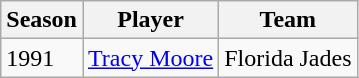<table class="wikitable">
<tr>
<th>Season</th>
<th>Player</th>
<th>Team</th>
</tr>
<tr>
<td>1991</td>
<td><a href='#'>Tracy Moore</a></td>
<td>Florida Jades</td>
</tr>
</table>
